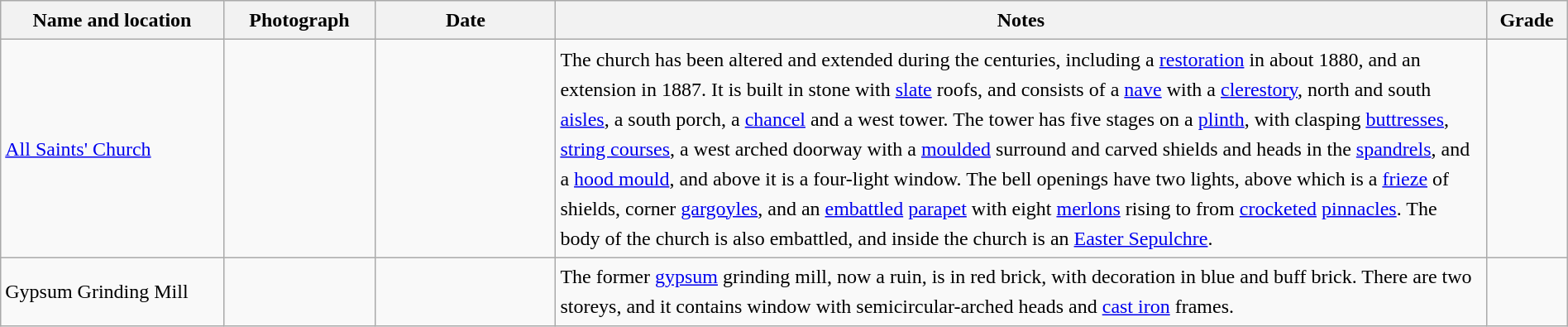<table class="wikitable sortable plainrowheaders" style="width:100%; border:0px; text-align:left; line-height:150%">
<tr>
<th scope="col"  style="width:150px">Name and location</th>
<th scope="col"  style="width:100px" class="unsortable">Photograph</th>
<th scope="col"  style="width:120px">Date</th>
<th scope="col"  style="width:650px" class="unsortable">Notes</th>
<th scope="col"  style="width:50px">Grade</th>
</tr>
<tr>
<td><a href='#'>All Saints' Church</a><br><small></small></td>
<td></td>
<td align="center"></td>
<td>The church has been altered and extended during the centuries, including a <a href='#'>restoration</a> in about 1880, and an extension in 1887.  It is built in stone with <a href='#'>slate</a> roofs, and consists of a <a href='#'>nave</a> with a <a href='#'>clerestory</a>, north and south <a href='#'>aisles</a>, a south porch, a <a href='#'>chancel</a> and a west tower.  The tower has five stages on a <a href='#'>plinth</a>, with clasping <a href='#'>buttresses</a>, <a href='#'>string courses</a>, a west arched doorway with a <a href='#'>moulded</a> surround and carved shields and heads in the <a href='#'>spandrels</a>, and a <a href='#'>hood mould</a>, and above it is a four-light window.  The bell openings have two lights, above which is a <a href='#'>frieze</a> of shields, corner <a href='#'>gargoyles</a>, and an <a href='#'>embattled</a> <a href='#'>parapet</a> with eight <a href='#'>merlons</a> rising to from <a href='#'>crocketed</a> <a href='#'>pinnacles</a>.  The body of the church is also embattled, and inside the church is an <a href='#'>Easter Sepulchre</a>.</td>
<td align="center" ></td>
</tr>
<tr>
<td>Gypsum Grinding Mill<br><small></small></td>
<td></td>
<td align="center"></td>
<td>The former <a href='#'>gypsum</a> grinding mill, now a ruin, is in red brick, with decoration in blue and buff brick.  There are two storeys, and it contains window with semicircular-arched heads and <a href='#'>cast iron</a> frames.</td>
<td align="center" ></td>
</tr>
<tr>
</tr>
</table>
